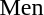<table>
<tr>
<td>Men</td>
<td><br></td>
<td></td>
<td></td>
</tr>
</table>
